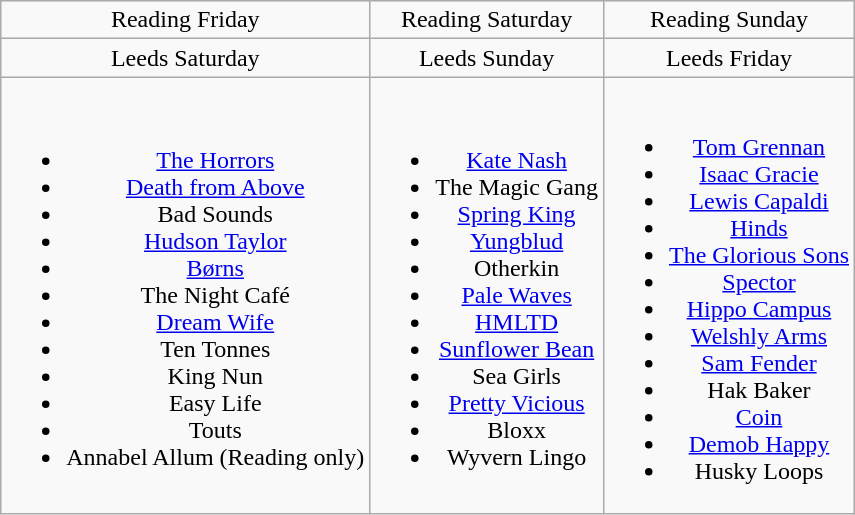<table class="wikitable" style="text-align:center;">
<tr>
<td>Reading Friday</td>
<td>Reading Saturday</td>
<td>Reading Sunday</td>
</tr>
<tr>
<td>Leeds Saturday</td>
<td>Leeds Sunday</td>
<td>Leeds Friday</td>
</tr>
<tr>
<td><br><ul><li><a href='#'>The Horrors</a></li><li><a href='#'>Death from Above</a></li><li>Bad Sounds</li><li><a href='#'>Hudson Taylor</a></li><li><a href='#'>Børns</a></li><li>The Night Café</li><li><a href='#'>Dream Wife</a></li><li>Ten Tonnes</li><li>King Nun</li><li>Easy Life</li><li>Touts</li><li>Annabel Allum (Reading only)</li></ul></td>
<td><br><ul><li><a href='#'>Kate Nash</a></li><li>The Magic Gang</li><li><a href='#'>Spring King</a></li><li><a href='#'>Yungblud</a></li><li>Otherkin</li><li><a href='#'>Pale Waves</a></li><li><a href='#'>HMLTD</a></li><li><a href='#'>Sunflower Bean</a></li><li>Sea Girls</li><li><a href='#'>Pretty Vicious</a></li><li>Bloxx</li><li>Wyvern Lingo</li></ul></td>
<td><br><ul><li><a href='#'>Tom Grennan</a></li><li><a href='#'>Isaac Gracie</a></li><li><a href='#'>Lewis Capaldi</a></li><li><a href='#'>Hinds</a></li><li><a href='#'>The Glorious Sons</a></li><li><a href='#'>Spector</a></li><li><a href='#'>Hippo Campus</a></li><li><a href='#'>Welshly Arms</a></li><li><a href='#'>Sam Fender</a></li><li>Hak Baker</li><li><a href='#'>Coin</a></li><li><a href='#'>Demob Happy</a></li><li>Husky Loops</li></ul></td>
</tr>
</table>
